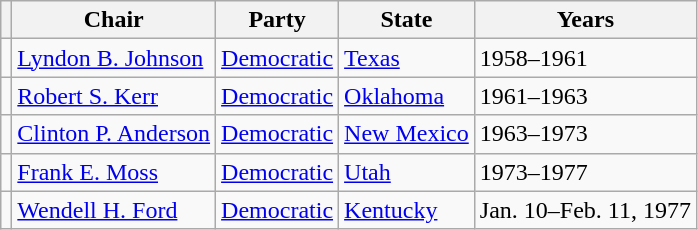<table class="wikitable">
<tr>
<th></th>
<th>Chair</th>
<th>Party</th>
<th>State</th>
<th>Years</th>
</tr>
<tr>
<td></td>
<td><a href='#'>Lyndon B. Johnson</a></td>
<td><a href='#'>Democratic</a></td>
<td><a href='#'>Texas</a></td>
<td>1958–1961</td>
</tr>
<tr>
<td></td>
<td><a href='#'>Robert S. Kerr</a></td>
<td><a href='#'>Democratic</a></td>
<td><a href='#'>Oklahoma</a></td>
<td>1961–1963</td>
</tr>
<tr>
<td></td>
<td><a href='#'>Clinton P. Anderson</a></td>
<td><a href='#'>Democratic</a></td>
<td><a href='#'>New Mexico</a></td>
<td>1963–1973</td>
</tr>
<tr>
<td></td>
<td><a href='#'>Frank E. Moss</a></td>
<td><a href='#'>Democratic</a></td>
<td><a href='#'>Utah</a></td>
<td>1973–1977</td>
</tr>
<tr>
<td></td>
<td><a href='#'>Wendell H. Ford</a></td>
<td><a href='#'>Democratic</a></td>
<td><a href='#'>Kentucky</a></td>
<td>Jan. 10–Feb. 11, 1977</td>
</tr>
</table>
